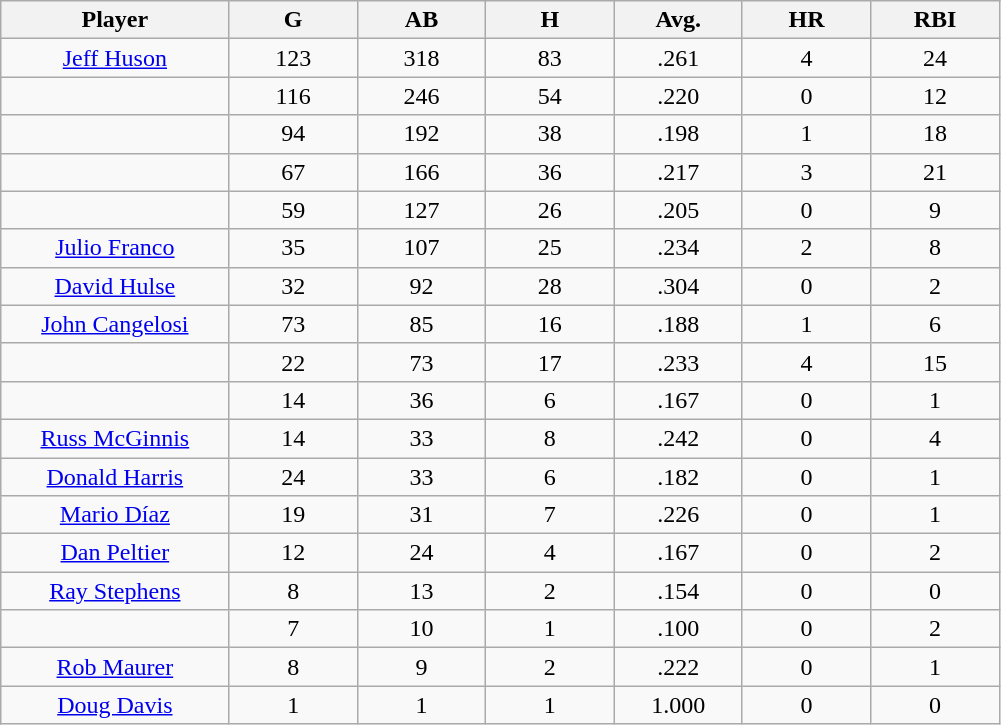<table class="wikitable sortable">
<tr>
<th bgcolor="#DDDDFF" width="16%">Player</th>
<th bgcolor="#DDDDFF" width="9%">G</th>
<th bgcolor="#DDDDFF" width="9%">AB</th>
<th bgcolor="#DDDDFF" width="9%">H</th>
<th bgcolor="#DDDDFF" width="9%">Avg.</th>
<th bgcolor="#DDDDFF" width="9%">HR</th>
<th bgcolor="#DDDDFF" width="9%">RBI</th>
</tr>
<tr align="center">
<td><a href='#'>Jeff Huson</a></td>
<td>123</td>
<td>318</td>
<td>83</td>
<td>.261</td>
<td>4</td>
<td>24</td>
</tr>
<tr align=center>
<td></td>
<td>116</td>
<td>246</td>
<td>54</td>
<td>.220</td>
<td>0</td>
<td>12</td>
</tr>
<tr align="center">
<td></td>
<td>94</td>
<td>192</td>
<td>38</td>
<td>.198</td>
<td>1</td>
<td>18</td>
</tr>
<tr align="center">
<td></td>
<td>67</td>
<td>166</td>
<td>36</td>
<td>.217</td>
<td>3</td>
<td>21</td>
</tr>
<tr align="center">
<td></td>
<td>59</td>
<td>127</td>
<td>26</td>
<td>.205</td>
<td>0</td>
<td>9</td>
</tr>
<tr align="center">
<td><a href='#'>Julio Franco</a></td>
<td>35</td>
<td>107</td>
<td>25</td>
<td>.234</td>
<td>2</td>
<td>8</td>
</tr>
<tr align=center>
<td><a href='#'>David Hulse</a></td>
<td>32</td>
<td>92</td>
<td>28</td>
<td>.304</td>
<td>0</td>
<td>2</td>
</tr>
<tr align=center>
<td><a href='#'>John Cangelosi</a></td>
<td>73</td>
<td>85</td>
<td>16</td>
<td>.188</td>
<td>1</td>
<td>6</td>
</tr>
<tr align=center>
<td></td>
<td>22</td>
<td>73</td>
<td>17</td>
<td>.233</td>
<td>4</td>
<td>15</td>
</tr>
<tr align="center">
<td></td>
<td>14</td>
<td>36</td>
<td>6</td>
<td>.167</td>
<td>0</td>
<td>1</td>
</tr>
<tr align="center">
<td><a href='#'>Russ McGinnis</a></td>
<td>14</td>
<td>33</td>
<td>8</td>
<td>.242</td>
<td>0</td>
<td>4</td>
</tr>
<tr align=center>
<td><a href='#'>Donald Harris</a></td>
<td>24</td>
<td>33</td>
<td>6</td>
<td>.182</td>
<td>0</td>
<td>1</td>
</tr>
<tr align=center>
<td><a href='#'>Mario Díaz</a></td>
<td>19</td>
<td>31</td>
<td>7</td>
<td>.226</td>
<td>0</td>
<td>1</td>
</tr>
<tr align=center>
<td><a href='#'>Dan Peltier</a></td>
<td>12</td>
<td>24</td>
<td>4</td>
<td>.167</td>
<td>0</td>
<td>2</td>
</tr>
<tr align=center>
<td><a href='#'>Ray Stephens</a></td>
<td>8</td>
<td>13</td>
<td>2</td>
<td>.154</td>
<td>0</td>
<td>0</td>
</tr>
<tr align=center>
<td></td>
<td>7</td>
<td>10</td>
<td>1</td>
<td>.100</td>
<td>0</td>
<td>2</td>
</tr>
<tr align="center">
<td><a href='#'>Rob Maurer</a></td>
<td>8</td>
<td>9</td>
<td>2</td>
<td>.222</td>
<td>0</td>
<td>1</td>
</tr>
<tr align=center>
<td><a href='#'>Doug Davis</a></td>
<td>1</td>
<td>1</td>
<td>1</td>
<td>1.000</td>
<td>0</td>
<td>0</td>
</tr>
</table>
